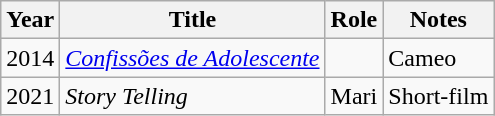<table class="wikitable">
<tr>
<th>Year</th>
<th>Title</th>
<th>Role</th>
<th>Notes</th>
</tr>
<tr>
<td>2014</td>
<td><em><a href='#'>Confissões de Adolescente</a></em></td>
<td></td>
<td>Cameo</td>
</tr>
<tr>
<td>2021</td>
<td><em>Story Telling</em></td>
<td>Mari</td>
<td>Short-film</td>
</tr>
</table>
